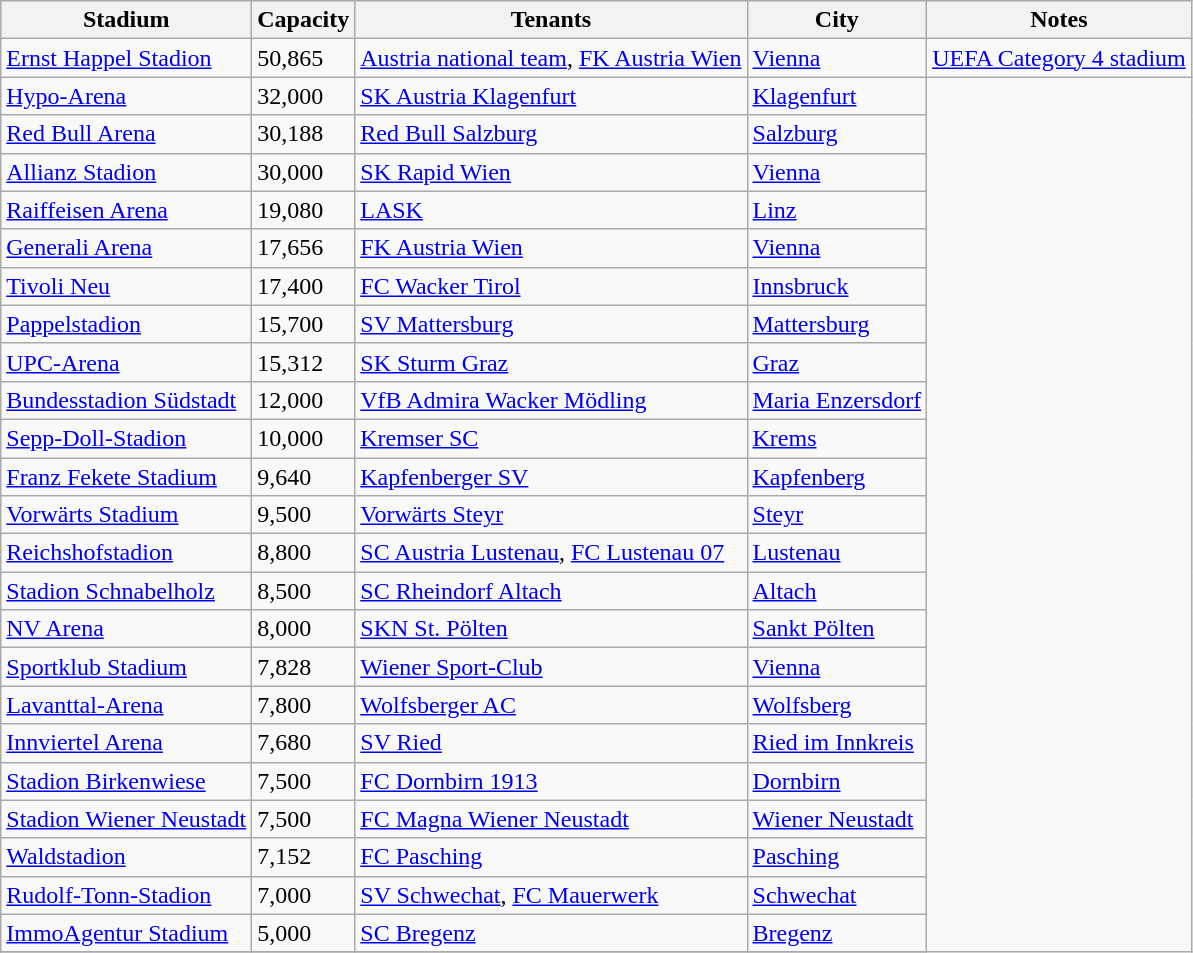<table class="wikitable sortable">
<tr>
<th>Stadium</th>
<th>Capacity</th>
<th>Tenants</th>
<th>City</th>
<th>Notes</th>
</tr>
<tr>
<td><a href='#'>Ernst Happel Stadion</a></td>
<td>50,865</td>
<td><a href='#'>Austria national team</a>, <a href='#'>FK Austria Wien</a></td>
<td><a href='#'>Vienna</a></td>
<td><a href='#'>UEFA Category 4 stadium</a></td>
</tr>
<tr>
<td><a href='#'>Hypo-Arena</a></td>
<td>32,000</td>
<td><a href='#'>SK Austria Klagenfurt</a></td>
<td><a href='#'>Klagenfurt</a></td>
</tr>
<tr>
<td><a href='#'>Red Bull Arena</a></td>
<td>30,188</td>
<td><a href='#'>Red Bull Salzburg</a></td>
<td><a href='#'>Salzburg</a></td>
</tr>
<tr>
<td><a href='#'>Allianz Stadion</a></td>
<td>30,000</td>
<td><a href='#'>SK Rapid Wien</a></td>
<td><a href='#'>Vienna</a></td>
</tr>
<tr>
<td><a href='#'>Raiffeisen Arena</a></td>
<td>19,080</td>
<td><a href='#'>LASK</a></td>
<td><a href='#'>Linz</a></td>
</tr>
<tr>
<td><a href='#'>Generali Arena</a></td>
<td>17,656</td>
<td><a href='#'>FK Austria Wien</a></td>
<td><a href='#'>Vienna</a></td>
</tr>
<tr>
<td><a href='#'>Tivoli Neu</a></td>
<td>17,400</td>
<td><a href='#'>FC Wacker Tirol</a></td>
<td><a href='#'>Innsbruck</a></td>
</tr>
<tr>
<td><a href='#'>Pappelstadion</a></td>
<td>15,700</td>
<td><a href='#'>SV Mattersburg</a></td>
<td><a href='#'>Mattersburg</a></td>
</tr>
<tr>
<td><a href='#'>UPC-Arena</a></td>
<td>15,312</td>
<td><a href='#'>SK Sturm Graz</a></td>
<td><a href='#'>Graz</a></td>
</tr>
<tr>
<td><a href='#'>Bundesstadion Südstadt</a></td>
<td>12,000</td>
<td><a href='#'>VfB Admira Wacker Mödling</a></td>
<td><a href='#'>Maria Enzersdorf</a></td>
</tr>
<tr>
<td><a href='#'>Sepp-Doll-Stadion</a></td>
<td>10,000</td>
<td><a href='#'>Kremser SC</a></td>
<td><a href='#'>Krems</a></td>
</tr>
<tr>
<td><a href='#'>Franz Fekete Stadium</a></td>
<td>9,640</td>
<td><a href='#'>Kapfenberger SV</a></td>
<td><a href='#'>Kapfenberg</a></td>
</tr>
<tr>
<td><a href='#'>Vorwärts Stadium</a></td>
<td>9,500</td>
<td><a href='#'>Vorwärts Steyr</a></td>
<td><a href='#'>Steyr</a></td>
</tr>
<tr>
<td><a href='#'>Reichshofstadion</a></td>
<td>8,800</td>
<td><a href='#'>SC Austria Lustenau</a>, <a href='#'>FC Lustenau 07</a></td>
<td><a href='#'>Lustenau</a></td>
</tr>
<tr>
<td><a href='#'>Stadion Schnabelholz</a></td>
<td>8,500</td>
<td><a href='#'>SC Rheindorf Altach</a></td>
<td><a href='#'>Altach</a></td>
</tr>
<tr>
<td><a href='#'>NV Arena</a></td>
<td>8,000</td>
<td><a href='#'>SKN St. Pölten</a></td>
<td><a href='#'>Sankt Pölten</a></td>
</tr>
<tr>
<td><a href='#'>Sportklub Stadium</a></td>
<td>7,828</td>
<td><a href='#'>Wiener Sport-Club</a></td>
<td><a href='#'>Vienna</a></td>
</tr>
<tr>
<td><a href='#'>Lavanttal-Arena</a></td>
<td>7,800</td>
<td><a href='#'>Wolfsberger AC</a></td>
<td><a href='#'>Wolfsberg</a></td>
</tr>
<tr>
<td><a href='#'>Innviertel Arena</a></td>
<td>7,680</td>
<td><a href='#'>SV Ried</a></td>
<td><a href='#'>Ried im Innkreis</a></td>
</tr>
<tr>
<td><a href='#'>Stadion Birkenwiese</a></td>
<td>7,500</td>
<td><a href='#'>FC Dornbirn 1913</a></td>
<td><a href='#'>Dornbirn</a></td>
</tr>
<tr>
<td><a href='#'>Stadion Wiener Neustadt</a></td>
<td>7,500</td>
<td><a href='#'>FC Magna Wiener Neustadt</a></td>
<td><a href='#'>Wiener Neustadt</a></td>
</tr>
<tr>
<td><a href='#'>Waldstadion</a></td>
<td>7,152</td>
<td><a href='#'>FC Pasching</a></td>
<td><a href='#'>Pasching</a></td>
</tr>
<tr>
<td><a href='#'>Rudolf-Tonn-Stadion</a></td>
<td>7,000</td>
<td><a href='#'>SV Schwechat</a>, <a href='#'>FC Mauerwerk</a></td>
<td><a href='#'>Schwechat</a></td>
</tr>
<tr>
<td><a href='#'>ImmoAgentur Stadium</a></td>
<td>5,000</td>
<td><a href='#'>SC Bregenz</a></td>
<td><a href='#'>Bregenz</a></td>
</tr>
<tr>
</tr>
</table>
